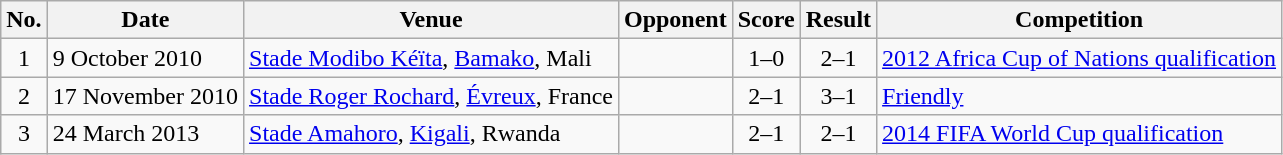<table class="wikitable sortable">
<tr>
<th scope="col">No.</th>
<th scope="col">Date</th>
<th scope="col">Venue</th>
<th scope="col">Opponent</th>
<th scope="col">Score</th>
<th scope="col">Result</th>
<th scope="col">Competition</th>
</tr>
<tr>
<td align="center">1</td>
<td>9 October 2010</td>
<td><a href='#'>Stade Modibo Kéïta</a>, <a href='#'>Bamako</a>, Mali</td>
<td></td>
<td align="center">1–0</td>
<td align="center">2–1</td>
<td><a href='#'>2012 Africa Cup of Nations qualification</a></td>
</tr>
<tr>
<td align="center">2</td>
<td>17 November 2010</td>
<td><a href='#'>Stade Roger Rochard</a>, <a href='#'>Évreux</a>, France</td>
<td></td>
<td align="center">2–1</td>
<td align="center">3–1</td>
<td><a href='#'>Friendly</a></td>
</tr>
<tr>
<td align="center">3</td>
<td>24 March 2013</td>
<td><a href='#'>Stade Amahoro</a>, <a href='#'>Kigali</a>, Rwanda</td>
<td></td>
<td align="center">2–1</td>
<td align="center">2–1</td>
<td><a href='#'>2014 FIFA World Cup qualification</a></td>
</tr>
</table>
